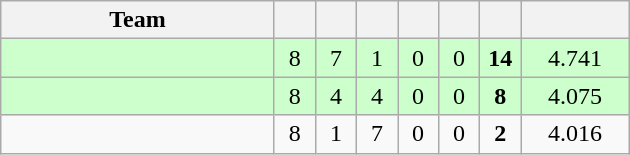<table class="wikitable" style="text-align:center">
<tr>
<th style="width:175px;">Team</th>
<th style="width:20px;"></th>
<th style="width:20px;"></th>
<th style="width:20px;"></th>
<th style="width:20px;"></th>
<th style="width:20px;"></th>
<th style="width:20px;"></th>
<th style="width:65px;"></th>
</tr>
<tr style="background:#cfc;">
<td style="text-align:left"></td>
<td>8</td>
<td>7</td>
<td>1</td>
<td>0</td>
<td>0</td>
<td><strong>14</strong></td>
<td>4.741</td>
</tr>
<tr style="background:#cfc;">
<td style="text-align:left"></td>
<td>8</td>
<td>4</td>
<td>4</td>
<td>0</td>
<td>0</td>
<td><strong>8</strong></td>
<td>4.075</td>
</tr>
<tr>
<td style="text-align:left"></td>
<td>8</td>
<td>1</td>
<td>7</td>
<td>0</td>
<td>0</td>
<td><strong>2</strong></td>
<td>4.016</td>
</tr>
</table>
